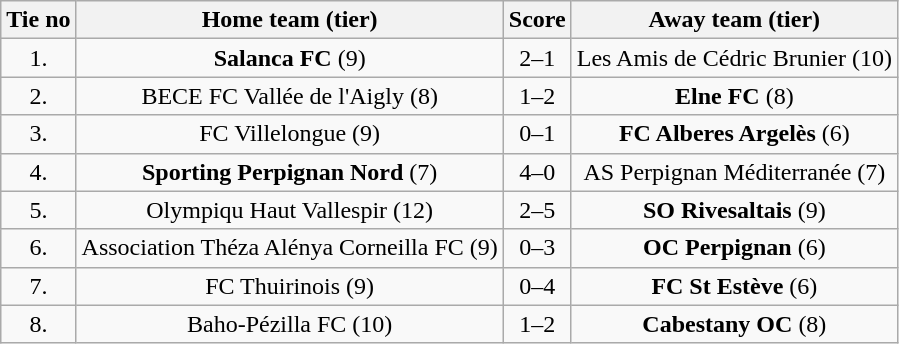<table class="wikitable" style="text-align: center">
<tr>
<th>Tie no</th>
<th>Home team (tier)</th>
<th>Score</th>
<th>Away team (tier)</th>
</tr>
<tr>
<td>1.</td>
<td><strong>Salanca FC</strong> (9)</td>
<td>2–1</td>
<td>Les Amis de Cédric Brunier (10)</td>
</tr>
<tr>
<td>2.</td>
<td>BECE FC Vallée de l'Aigly (8)</td>
<td>1–2</td>
<td><strong>Elne FC</strong> (8)</td>
</tr>
<tr>
<td>3.</td>
<td>FC Villelongue (9)</td>
<td>0–1</td>
<td><strong>FC Alberes Argelès</strong> (6)</td>
</tr>
<tr>
<td>4.</td>
<td><strong>Sporting Perpignan Nord</strong> (7)</td>
<td>4–0</td>
<td>AS Perpignan Méditerranée (7)</td>
</tr>
<tr>
<td>5.</td>
<td>Olympiqu Haut Vallespir (12)</td>
<td>2–5</td>
<td><strong>SO Rivesaltais</strong> (9)</td>
</tr>
<tr>
<td>6.</td>
<td>Association Théza Alénya Corneilla FC (9)</td>
<td>0–3</td>
<td><strong>OC Perpignan</strong> (6)</td>
</tr>
<tr>
<td>7.</td>
<td>FC Thuirinois (9)</td>
<td>0–4</td>
<td><strong>FC St Estève</strong> (6)</td>
</tr>
<tr>
<td>8.</td>
<td>Baho-Pézilla FC (10)</td>
<td>1–2</td>
<td><strong>Cabestany OC</strong> (8)</td>
</tr>
</table>
